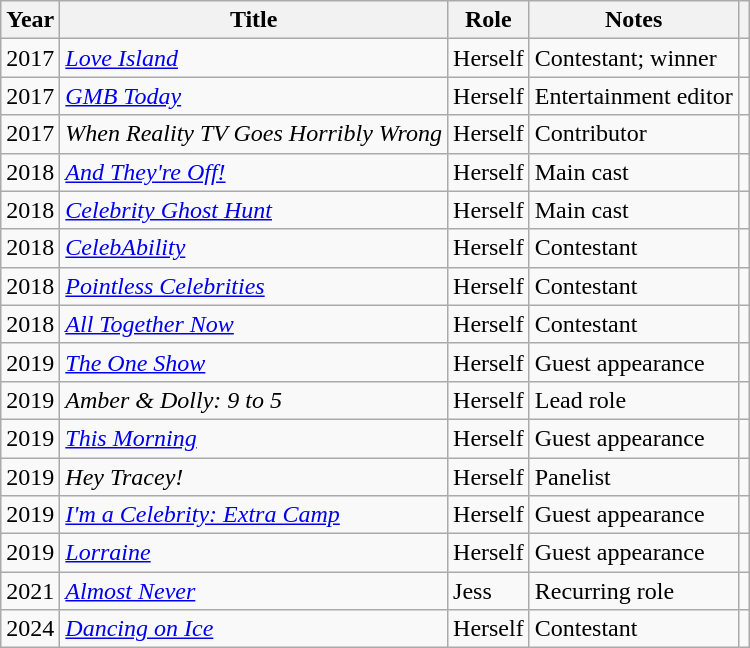<table class="wikitable">
<tr>
<th>Year</th>
<th>Title</th>
<th>Role</th>
<th>Notes</th>
<th></th>
</tr>
<tr>
<td>2017</td>
<td><em><a href='#'>Love Island</a></em></td>
<td>Herself</td>
<td>Contestant; winner</td>
<td align="center"></td>
</tr>
<tr>
<td>2017</td>
<td><em><a href='#'>GMB Today</a></em></td>
<td>Herself</td>
<td>Entertainment editor</td>
<td align="center"></td>
</tr>
<tr>
<td>2017</td>
<td><em>When Reality TV Goes Horribly Wrong</em></td>
<td>Herself</td>
<td>Contributor</td>
<td align="center"></td>
</tr>
<tr>
<td>2018</td>
<td><em><a href='#'>And They're Off!</a></em></td>
<td>Herself</td>
<td>Main cast</td>
<td align="center"></td>
</tr>
<tr>
<td>2018</td>
<td><em><a href='#'>Celebrity Ghost Hunt</a></em></td>
<td>Herself</td>
<td>Main cast</td>
<td align="center"></td>
</tr>
<tr>
<td>2018</td>
<td><em><a href='#'>CelebAbility</a></em></td>
<td>Herself</td>
<td>Contestant</td>
<td align="center"></td>
</tr>
<tr>
<td>2018</td>
<td><em><a href='#'>Pointless Celebrities</a></em></td>
<td>Herself</td>
<td>Contestant</td>
<td align="center"></td>
</tr>
<tr>
<td>2018</td>
<td><em><a href='#'>All Together Now</a></em></td>
<td>Herself</td>
<td>Contestant</td>
<td align="center"></td>
</tr>
<tr>
<td>2019</td>
<td><em><a href='#'>The One Show</a></em></td>
<td>Herself</td>
<td>Guest appearance</td>
<td align="center"></td>
</tr>
<tr>
<td>2019</td>
<td><em>Amber & Dolly: 9 to 5</em></td>
<td>Herself</td>
<td>Lead role</td>
<td align="center"></td>
</tr>
<tr>
<td>2019</td>
<td><em><a href='#'>This Morning</a></em></td>
<td>Herself</td>
<td>Guest appearance</td>
<td align="center"></td>
</tr>
<tr>
<td>2019</td>
<td><em>Hey Tracey!</em></td>
<td>Herself</td>
<td>Panelist</td>
<td align="center"></td>
</tr>
<tr>
<td>2019</td>
<td><em><a href='#'>I'm a Celebrity: Extra Camp</a></em></td>
<td>Herself</td>
<td>Guest appearance</td>
<td align="center"></td>
</tr>
<tr>
<td>2019</td>
<td><em><a href='#'>Lorraine</a></em></td>
<td>Herself</td>
<td>Guest appearance</td>
<td align="center"></td>
</tr>
<tr>
<td>2021</td>
<td><em><a href='#'>Almost Never</a></em></td>
<td>Jess</td>
<td>Recurring role</td>
<td align="center"></td>
</tr>
<tr>
<td>2024</td>
<td><em><a href='#'>Dancing on Ice</a></em></td>
<td>Herself</td>
<td>Contestant</td>
<td align="center"></td>
</tr>
</table>
